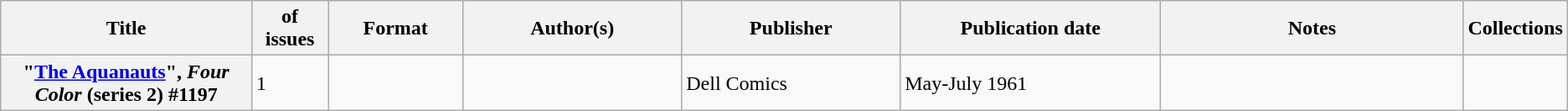<table class="wikitable">
<tr>
<th>Title</th>
<th style="width:40pt"> of issues</th>
<th style="width:75pt">Format</th>
<th style="width:125pt">Author(s)</th>
<th style="width:125pt">Publisher</th>
<th style="width:150pt">Publication date</th>
<th style="width:175pt">Notes</th>
<th>Collections</th>
</tr>
<tr>
<th>"<a href='#'>The Aquanauts</a>", <em>Four Color</em> (series 2) #1197</th>
<td>1</td>
<td></td>
<td></td>
<td>Dell Comics</td>
<td>May-July 1961</td>
<td></td>
<td></td>
</tr>
</table>
